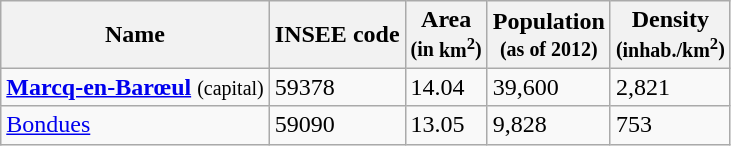<table class="wikitable">
<tr>
<th>Name</th>
<th><abbr>INSEE</abbr> code</th>
<th>Area<br><small>(in <abbr>km<sup>2</sup></abbr>)</small></th>
<th>Population<br><small>(as of 2012)</small></th>
<th>Density<br><small>(<abbr>inhab./km<sup>2</sup></abbr>)</small></th>
</tr>
<tr>
<td><strong><a href='#'>Marcq-en-Barœul</a></strong> <small>(capital)</small></td>
<td>59378</td>
<td>14.04</td>
<td>39,600</td>
<td>2,821</td>
</tr>
<tr>
<td><a href='#'>Bondues</a></td>
<td>59090</td>
<td>13.05</td>
<td>9,828</td>
<td>753</td>
</tr>
</table>
